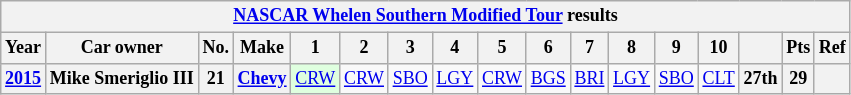<table class="wikitable" style="text-align:center; font-size:75%">
<tr>
<th colspan=17><a href='#'>NASCAR Whelen Southern Modified Tour</a> results</th>
</tr>
<tr>
<th>Year</th>
<th>Car owner</th>
<th>No.</th>
<th>Make</th>
<th>1</th>
<th>2</th>
<th>3</th>
<th>4</th>
<th>5</th>
<th>6</th>
<th>7</th>
<th>8</th>
<th>9</th>
<th>10</th>
<th></th>
<th>Pts</th>
<th>Ref</th>
</tr>
<tr>
<th><a href='#'>2015</a></th>
<th>Mike Smeriglio III</th>
<th>21</th>
<th><a href='#'>Chevy</a></th>
<td style="background:#DFFFDF;"><a href='#'>CRW</a><br></td>
<td><a href='#'>CRW</a></td>
<td><a href='#'>SBO</a></td>
<td><a href='#'>LGY</a></td>
<td><a href='#'>CRW</a></td>
<td><a href='#'>BGS</a></td>
<td><a href='#'>BRI</a></td>
<td><a href='#'>LGY</a></td>
<td><a href='#'>SBO</a></td>
<td><a href='#'>CLT</a></td>
<th>27th</th>
<th>29</th>
<th></th>
</tr>
</table>
